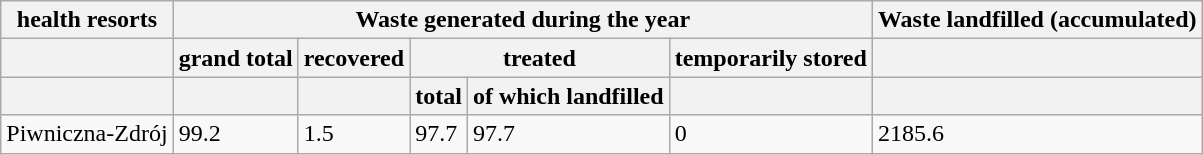<table class="wikitable">
<tr>
<th>health resorts</th>
<th colspan="5">Waste generated during the year</th>
<th>Waste landfilled (accumulated)</th>
</tr>
<tr>
<th></th>
<th>grand total</th>
<th>recovered</th>
<th colspan="2">treated</th>
<th>temporarily stored</th>
<th></th>
</tr>
<tr>
<th></th>
<th></th>
<th></th>
<th>total</th>
<th>of which landfilled</th>
<th></th>
<th></th>
</tr>
<tr>
<td>Piwniczna-Zdrój</td>
<td>99.2</td>
<td>1.5</td>
<td>97.7</td>
<td>97.7</td>
<td>0</td>
<td>2185.6</td>
</tr>
</table>
